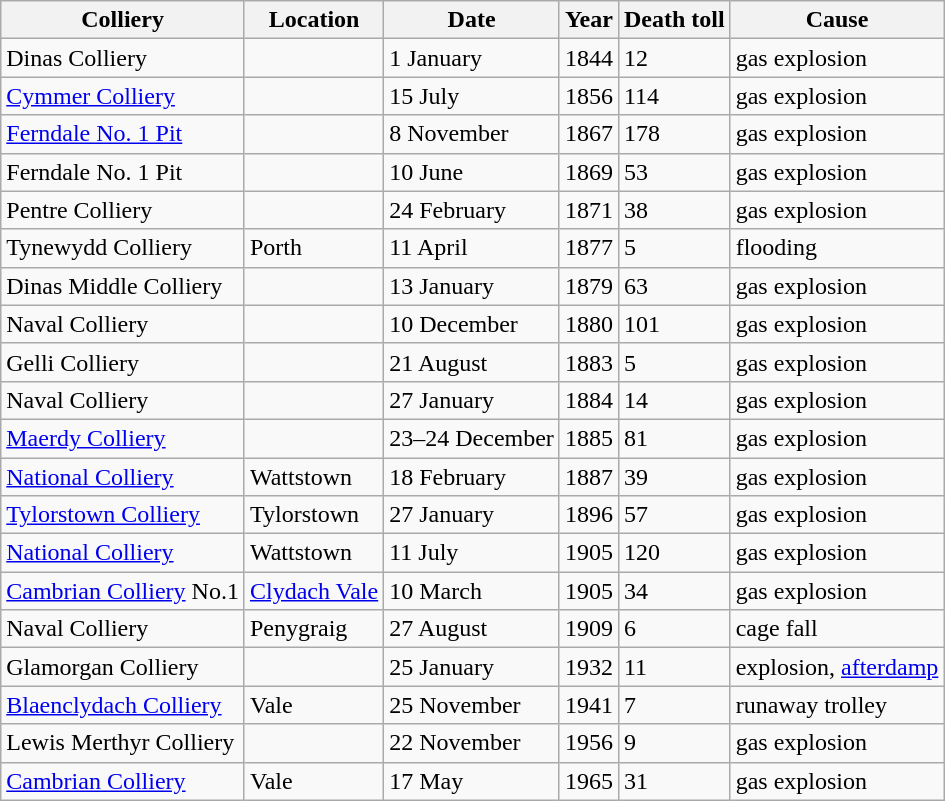<table class="wikitable">
<tr>
<th scope="col">Colliery</th>
<th scope="col">Location</th>
<th scope="col">Date</th>
<th scope="col">Year</th>
<th scope="col">Death toll</th>
<th scope="col">Cause</th>
</tr>
<tr>
<td>Dinas Colliery</td>
<td></td>
<td>1 January</td>
<td>1844</td>
<td>12</td>
<td>gas explosion</td>
</tr>
<tr>
<td><a href='#'>Cymmer Colliery</a></td>
<td></td>
<td>15 July</td>
<td>1856</td>
<td>114</td>
<td>gas explosion</td>
</tr>
<tr>
<td><a href='#'>Ferndale No. 1 Pit</a></td>
<td></td>
<td>8 November</td>
<td>1867</td>
<td>178</td>
<td>gas explosion</td>
</tr>
<tr>
<td>Ferndale No. 1 Pit</td>
<td></td>
<td>10 June</td>
<td>1869</td>
<td>53</td>
<td>gas explosion</td>
</tr>
<tr>
<td>Pentre Colliery</td>
<td></td>
<td>24 February</td>
<td>1871</td>
<td>38</td>
<td>gas explosion</td>
</tr>
<tr>
<td>Tynewydd Colliery</td>
<td>Porth</td>
<td>11 April</td>
<td>1877</td>
<td>5</td>
<td>flooding</td>
</tr>
<tr>
<td>Dinas Middle Colliery</td>
<td></td>
<td>13 January</td>
<td>1879</td>
<td>63</td>
<td>gas explosion</td>
</tr>
<tr>
<td>Naval Colliery</td>
<td></td>
<td>10 December</td>
<td>1880</td>
<td>101</td>
<td>gas explosion</td>
</tr>
<tr>
<td>Gelli Colliery</td>
<td></td>
<td>21 August</td>
<td>1883</td>
<td>5</td>
<td>gas explosion</td>
</tr>
<tr>
<td>Naval Colliery</td>
<td></td>
<td>27 January</td>
<td>1884</td>
<td>14</td>
<td>gas explosion</td>
</tr>
<tr>
<td><a href='#'>Maerdy Colliery</a></td>
<td></td>
<td>23–24 December</td>
<td>1885</td>
<td>81</td>
<td>gas explosion</td>
</tr>
<tr>
<td><a href='#'>National Colliery</a></td>
<td>Wattstown</td>
<td>18 February</td>
<td>1887</td>
<td>39</td>
<td>gas explosion</td>
</tr>
<tr>
<td><a href='#'>Tylorstown Colliery</a></td>
<td>Tylorstown</td>
<td>27 January</td>
<td>1896</td>
<td>57</td>
<td>gas explosion</td>
</tr>
<tr>
<td><a href='#'>National Colliery</a></td>
<td>Wattstown</td>
<td>11 July</td>
<td>1905</td>
<td>120</td>
<td>gas explosion</td>
</tr>
<tr>
<td><a href='#'>Cambrian Colliery</a> No.1</td>
<td><a href='#'>Clydach Vale</a></td>
<td>10 March</td>
<td>1905</td>
<td>34</td>
<td>gas explosion</td>
</tr>
<tr>
<td>Naval Colliery</td>
<td>Penygraig</td>
<td>27 August</td>
<td>1909</td>
<td>6</td>
<td>cage fall</td>
</tr>
<tr>
<td>Glamorgan Colliery</td>
<td></td>
<td>25 January</td>
<td>1932</td>
<td>11</td>
<td>explosion, <a href='#'>afterdamp</a></td>
</tr>
<tr>
<td><a href='#'>Blaenclydach Colliery</a></td>
<td> Vale</td>
<td>25 November</td>
<td>1941</td>
<td>7</td>
<td>runaway trolley</td>
</tr>
<tr>
<td>Lewis Merthyr Colliery</td>
<td></td>
<td>22 November</td>
<td>1956</td>
<td>9</td>
<td>gas explosion</td>
</tr>
<tr>
<td><a href='#'>Cambrian Colliery</a></td>
<td> Vale</td>
<td>17 May</td>
<td>1965</td>
<td>31</td>
<td>gas explosion</td>
</tr>
</table>
